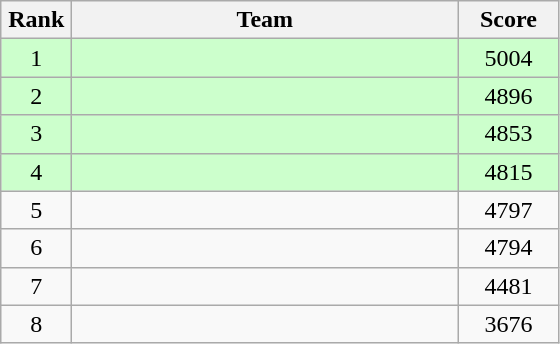<table class=wikitable style="text-align:center">
<tr>
<th width=40>Rank</th>
<th width=250>Team</th>
<th width=60>Score</th>
</tr>
<tr bgcolor="ccffcc">
<td>1</td>
<td align=left></td>
<td>5004</td>
</tr>
<tr bgcolor="ccffcc">
<td>2</td>
<td align=left></td>
<td>4896</td>
</tr>
<tr bgcolor="ccffcc">
<td>3</td>
<td align=left></td>
<td>4853</td>
</tr>
<tr bgcolor="ccffcc">
<td>4</td>
<td align=left></td>
<td>4815</td>
</tr>
<tr>
<td>5</td>
<td align=left></td>
<td>4797</td>
</tr>
<tr>
<td>6</td>
<td align=left></td>
<td>4794</td>
</tr>
<tr>
<td>7</td>
<td align=left></td>
<td>4481</td>
</tr>
<tr>
<td>8</td>
<td align=left></td>
<td>3676</td>
</tr>
</table>
